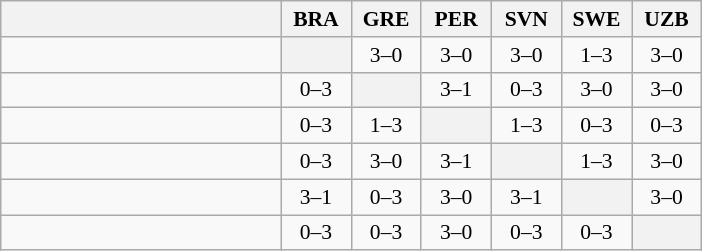<table class="wikitable" style="text-align:center; font-size:90%">
<tr>
<th width="180"> </th>
<th width="40">BRA</th>
<th width="40">GRE</th>
<th width="40">PER</th>
<th width="40">SVN</th>
<th width="40">SWE</th>
<th width="40">UZB</th>
</tr>
<tr>
<td style="text-align:left;"></td>
<th></th>
<td>3–0</td>
<td>3–0</td>
<td>3–0</td>
<td>1–3</td>
<td>3–0</td>
</tr>
<tr>
<td style="text-align:left;"></td>
<td>0–3</td>
<th></th>
<td>3–1</td>
<td>0–3</td>
<td>3–0</td>
<td>3–0</td>
</tr>
<tr>
<td style="text-align:left;"></td>
<td>0–3</td>
<td>1–3</td>
<th></th>
<td>1–3</td>
<td>0–3</td>
<td>0–3</td>
</tr>
<tr>
<td style="text-align:left;"></td>
<td>0–3</td>
<td>3–0</td>
<td>3–1</td>
<th></th>
<td>1–3</td>
<td>3–0</td>
</tr>
<tr>
<td style="text-align:left;"></td>
<td>3–1</td>
<td>0–3</td>
<td>3–0</td>
<td>3–1</td>
<th></th>
<td>3–0</td>
</tr>
<tr>
<td style="text-align:left;"></td>
<td>0–3</td>
<td>0–3</td>
<td>3–0</td>
<td>0–3</td>
<td>0–3</td>
<th></th>
</tr>
</table>
